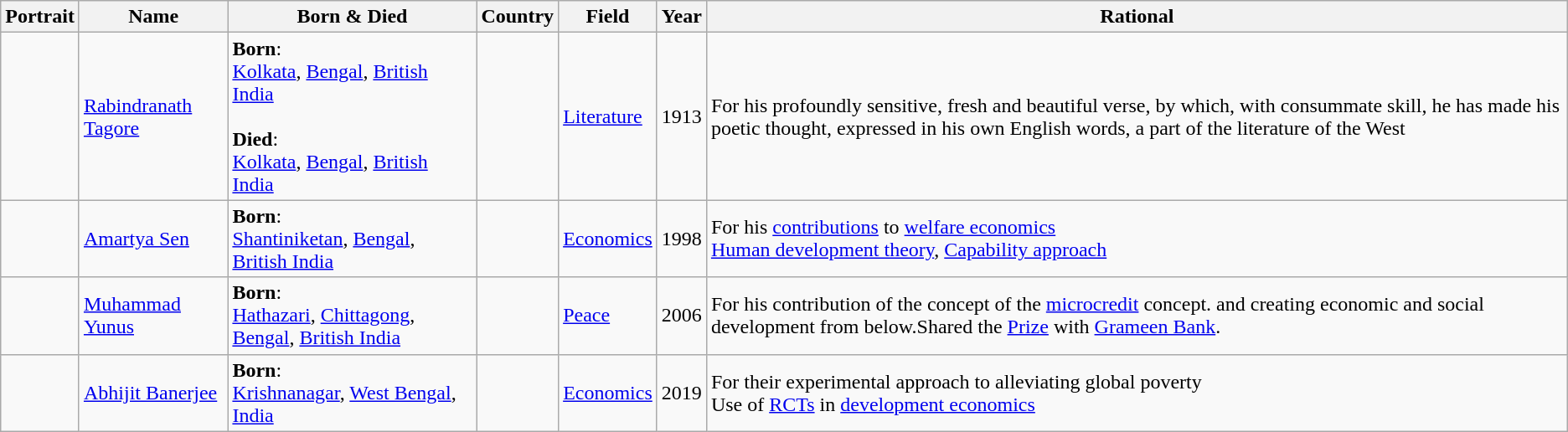<table class="wikitable sortable sticky-header static-row-numbers static-row-header-hash col1center col4center col5center col6center">
<tr>
<th class="unsortable">Portrait</th>
<th>Name</th>
<th>Born & Died</th>
<th>Country</th>
<th>Field</th>
<th>Year</th>
<th class="unsortable">Rational</th>
</tr>
<tr>
<td></td>
<td><a href='#'>Rabindranath Tagore</a></td>
<td><strong>Born</strong>: <br><a href='#'>Kolkata</a>, <a href='#'>Bengal</a>, <a href='#'>British India</a><br><br><strong>Died</strong>: <br><a href='#'>Kolkata</a>, <a href='#'>Bengal</a>, <a href='#'>British India</a></td>
<td></td>
<td><a href='#'>Literature</a></td>
<td>1913</td>
<td>For his profoundly sensitive, fresh and beautiful verse, by which, with consummate skill, he has made his poetic thought, expressed in his own English words, a part of the literature of the West</td>
</tr>
<tr>
<td></td>
<td><a href='#'>Amartya Sen</a></td>
<td><strong>Born</strong>: <br><a href='#'>Shantiniketan</a>, <a href='#'>Bengal</a>, <a href='#'>British India</a></td>
<td></td>
<td><a href='#'>Economics</a></td>
<td>1998</td>
<td>For his <a href='#'>contributions</a> to <a href='#'>welfare economics</a><br><a href='#'>Human development theory</a>, <a href='#'>Capability approach</a></td>
</tr>
<tr>
<td></td>
<td><a href='#'>Muhammad Yunus</a></td>
<td><strong>Born</strong>: <br><a href='#'>Hathazari</a>, <a href='#'>Chittagong</a>, <a href='#'>Bengal</a>, <a href='#'>British India</a></td>
<td></td>
<td><a href='#'>Peace</a></td>
<td>2006</td>
<td>For his contribution of the concept of the <a href='#'>microcredit</a> concept. and creating economic and social development from below.Shared the <a href='#'>Prize</a> with <a href='#'>Grameen Bank</a>.</td>
</tr>
<tr>
<td></td>
<td><a href='#'>Abhijit Banerjee</a></td>
<td><strong>Born</strong>: <br><a href='#'>Krishnanagar</a>, <a href='#'>West Bengal</a>, <a href='#'>India</a></td>
<td></td>
<td><a href='#'>Economics</a></td>
<td>2019</td>
<td>For their experimental approach to alleviating global poverty<br>Use of <a href='#'>RCTs</a> in <a href='#'>development economics</a></td>
</tr>
</table>
